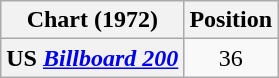<table class="wikitable plainrowheaders">
<tr>
<th scope="col">Chart (1972)</th>
<th scope="col">Position</th>
</tr>
<tr>
<th scope="row">US <em><a href='#'>Billboard 200</a></em></th>
<td style="text-align:center">36</td>
</tr>
</table>
